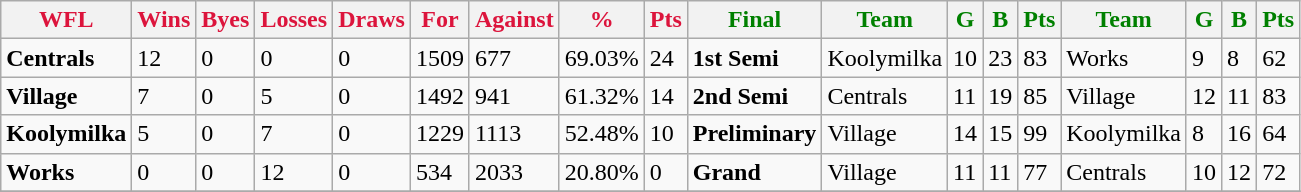<table class="wikitable">
<tr>
<th style="color:crimson">WFL</th>
<th style="color:crimson">Wins</th>
<th style="color:crimson">Byes</th>
<th style="color:crimson">Losses</th>
<th style="color:crimson">Draws</th>
<th style="color:crimson">For</th>
<th style="color:crimson">Against</th>
<th style="color:crimson">%</th>
<th style="color:crimson">Pts</th>
<th style="color:green">Final</th>
<th style="color:green">Team</th>
<th style="color:green">G</th>
<th style="color:green">B</th>
<th style="color:green">Pts</th>
<th style="color:green">Team</th>
<th style="color:green">G</th>
<th style="color:green">B</th>
<th style="color:green">Pts</th>
</tr>
<tr>
<td><strong>	Centrals	</strong></td>
<td>12</td>
<td>0</td>
<td>0</td>
<td>0</td>
<td>1509</td>
<td>677</td>
<td>69.03%</td>
<td>24</td>
<td><strong>1st Semi</strong></td>
<td>Koolymilka</td>
<td>10</td>
<td>23</td>
<td>83</td>
<td>Works</td>
<td>9</td>
<td>8</td>
<td>62</td>
</tr>
<tr>
<td><strong>	Village	</strong></td>
<td>7</td>
<td>0</td>
<td>5</td>
<td>0</td>
<td>1492</td>
<td>941</td>
<td>61.32%</td>
<td>14</td>
<td><strong>2nd Semi</strong></td>
<td>Centrals</td>
<td>11</td>
<td>19</td>
<td>85</td>
<td>Village</td>
<td>12</td>
<td>11</td>
<td>83</td>
</tr>
<tr>
<td><strong>	Koolymilka	</strong></td>
<td>5</td>
<td>0</td>
<td>7</td>
<td>0</td>
<td>1229</td>
<td>1113</td>
<td>52.48%</td>
<td>10</td>
<td><strong>Preliminary</strong></td>
<td>Village</td>
<td>14</td>
<td>15</td>
<td>99</td>
<td>Koolymilka</td>
<td>8</td>
<td>16</td>
<td>64</td>
</tr>
<tr>
<td><strong>	Works	</strong></td>
<td>0</td>
<td>0</td>
<td>12</td>
<td>0</td>
<td>534</td>
<td>2033</td>
<td>20.80%</td>
<td>0</td>
<td><strong>Grand</strong></td>
<td>Village</td>
<td>11</td>
<td>11</td>
<td>77</td>
<td>Centrals</td>
<td>10</td>
<td>12</td>
<td>72</td>
</tr>
<tr>
</tr>
</table>
